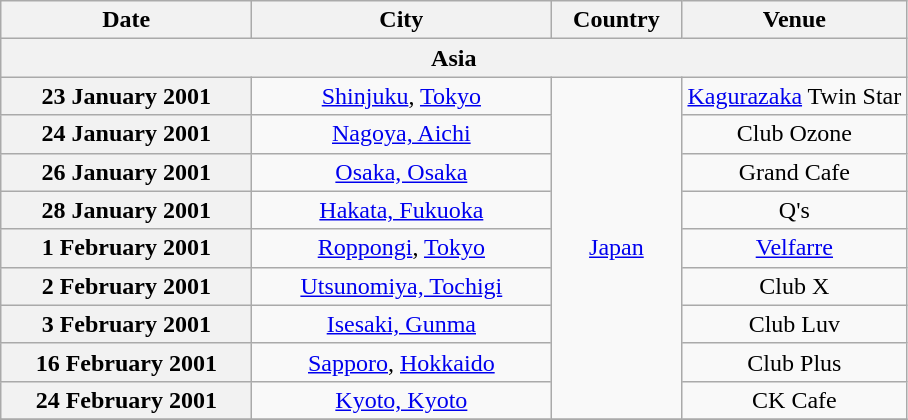<table class="wikitable plainrowheaders" style="text-align:center;">
<tr>
<th scope="col" style="width:10em;">Date</th>
<th scope="col" style="width:12em;">City</th>
<th scope="col" style="width:5em;">Country</th>
<th scope="col">Venue</th>
</tr>
<tr>
<th colspan="9">Asia</th>
</tr>
<tr>
<th scope="row" style="text-align:center;">23 January 2001</th>
<td><a href='#'>Shinjuku</a>, <a href='#'>Tokyo</a></td>
<td rowspan="9"><a href='#'>Japan</a></td>
<td><a href='#'>Kagurazaka</a> Twin Star</td>
</tr>
<tr>
<th scope="row" style="text-align:center;">24 January 2001</th>
<td><a href='#'>Nagoya, Aichi</a></td>
<td>Club Ozone</td>
</tr>
<tr>
<th scope="row" style="text-align:center;">26 January 2001</th>
<td><a href='#'>Osaka, Osaka</a></td>
<td>Grand Cafe</td>
</tr>
<tr>
<th scope="row" style="text-align:center;">28 January 2001</th>
<td><a href='#'>Hakata, Fukuoka</a></td>
<td>Q's</td>
</tr>
<tr>
<th scope="row" style="text-align:center;">1 February 2001</th>
<td><a href='#'>Roppongi</a>, <a href='#'>Tokyo</a></td>
<td><a href='#'>Velfarre</a></td>
</tr>
<tr>
<th scope="row" style="text-align:center;">2 February 2001</th>
<td><a href='#'>Utsunomiya, Tochigi</a></td>
<td>Club X</td>
</tr>
<tr>
<th scope="row" style="text-align:center;">3 February 2001</th>
<td><a href='#'>Isesaki, Gunma</a></td>
<td>Club Luv</td>
</tr>
<tr>
<th scope="row" style="text-align:center;">16 February 2001</th>
<td><a href='#'>Sapporo</a>, <a href='#'>Hokkaido</a></td>
<td>Club Plus</td>
</tr>
<tr>
<th scope="row" style="text-align:center;">24 February 2001</th>
<td><a href='#'>Kyoto, Kyoto</a></td>
<td>CK Cafe</td>
</tr>
<tr>
</tr>
</table>
